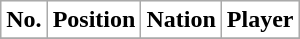<table class="wikitable sortable">
<tr>
<th style="background-color:white; color:black;" scope=col>No.</th>
<th style="background-color:white; color:black;" scope=col>Position</th>
<th style="background-color:white; color:black;" scope=col>Nation</th>
<th style="background-color:white; color:black;" scope=col>Player</th>
</tr>
<tr>
</tr>
</table>
